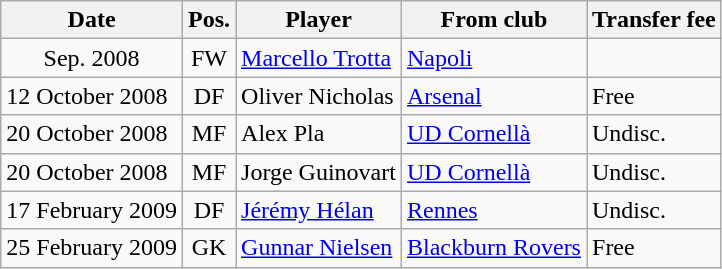<table class="wikitable">
<tr>
<th>Date</th>
<th>Pos.</th>
<th>Player</th>
<th>From club</th>
<th>Transfer fee</th>
</tr>
<tr>
<td style="text-align:center;">Sep. 2008</td>
<td style="text-align:center;">FW</td>
<td> <a href='#'>Marcello Trotta</a></td>
<td> <a href='#'>Napoli</a></td>
<td></td>
</tr>
<tr>
<td>12 October 2008</td>
<td style="text-align:center;">DF</td>
<td> Oliver Nicholas</td>
<td> <a href='#'>Arsenal</a></td>
<td>Free</td>
</tr>
<tr>
<td>20 October 2008</td>
<td style="text-align:center;">MF</td>
<td> Alex Pla</td>
<td> <a href='#'>UD Cornellà</a></td>
<td>Undisc.</td>
</tr>
<tr>
<td>20 October 2008</td>
<td style="text-align:center;">MF</td>
<td> Jorge Guinovart</td>
<td> <a href='#'>UD Cornellà</a></td>
<td>Undisc.</td>
</tr>
<tr>
<td>17 February 2009</td>
<td style="text-align:center;">DF</td>
<td> <a href='#'>Jérémy Hélan</a></td>
<td> <a href='#'>Rennes</a></td>
<td>Undisc.</td>
</tr>
<tr>
<td>25 February 2009</td>
<td style="text-align:center;">GK</td>
<td> <a href='#'>Gunnar Nielsen</a></td>
<td> <a href='#'>Blackburn Rovers</a></td>
<td>Free</td>
</tr>
</table>
